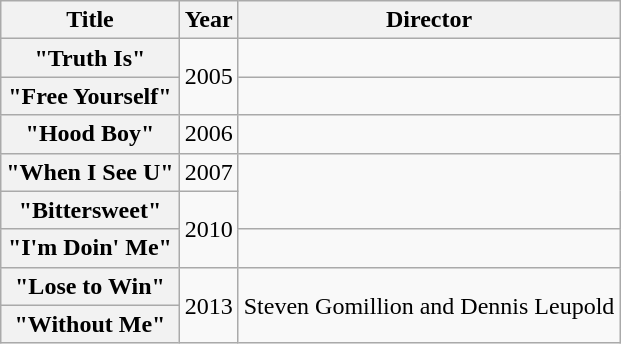<table class="wikitable plainrowheaders" style="text-align:center;">
<tr>
<th scope="col">Title</th>
<th scope="col">Year</th>
<th scope="col">Director</th>
</tr>
<tr>
<th scope="row">"Truth Is"</th>
<td rowspan="2">2005</td>
<td></td>
</tr>
<tr>
<th scope="row">"Free Yourself"</th>
<td></td>
</tr>
<tr>
<th scope="row">"Hood Boy"</th>
<td>2006</td>
<td></td>
</tr>
<tr>
<th scope="row">"When I See U"</th>
<td>2007</td>
<td rowspan="2"></td>
</tr>
<tr>
<th scope="row">"Bittersweet"</th>
<td rowspan="2">2010</td>
</tr>
<tr>
<th scope="row">"I'm Doin' Me"</th>
<td></td>
</tr>
<tr>
<th scope="row">"Lose to Win"</th>
<td rowspan="2">2013</td>
<td rowspan="2">Steven Gomillion and Dennis Leupold</td>
</tr>
<tr>
<th scope="row">"Without Me"</th>
</tr>
</table>
